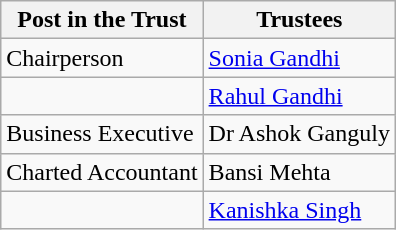<table class="wikitable">
<tr>
<th>Post in the Trust</th>
<th>Trustees</th>
</tr>
<tr>
<td>Chairperson</td>
<td><a href='#'>Sonia Gandhi</a></td>
</tr>
<tr>
<td></td>
<td><a href='#'>Rahul Gandhi</a></td>
</tr>
<tr>
<td>Business Executive</td>
<td>Dr Ashok Ganguly</td>
</tr>
<tr>
<td>Charted Accountant</td>
<td>Bansi Mehta</td>
</tr>
<tr>
<td></td>
<td><a href='#'>Kanishka Singh</a></td>
</tr>
</table>
